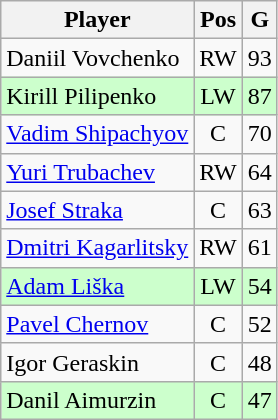<table class="wikitable">
<tr>
<th>Player</th>
<th>Pos</th>
<th>G</th>
</tr>
<tr style="text-align:center;">
<td style="text-align:left;"> Daniil Vovchenko</td>
<td>RW</td>
<td>93</td>
</tr>
<tr style="text-align:center;" bgcolor="#cfc">
<td style="text-align:left;"> Kirill Pilipenko</td>
<td>LW</td>
<td>87</td>
</tr>
<tr style="text-align:center;">
<td style="text-align:left;"> <a href='#'>Vadim Shipachyov</a></td>
<td>C</td>
<td>70</td>
</tr>
<tr style="text-align:center;">
<td style="text-align:left;"> <a href='#'>Yuri Trubachev</a></td>
<td>RW</td>
<td>64</td>
</tr>
<tr style="text-align:center;">
<td style="text-align:left;"> <a href='#'>Josef Straka</a></td>
<td>C</td>
<td>63</td>
</tr>
<tr style="text-align:center;">
<td style="text-align:left;"> <a href='#'>Dmitri Kagarlitsky</a></td>
<td>RW</td>
<td>61</td>
</tr>
<tr style="text-align:center;" bgcolor="#cfc">
<td style="text-align:left;"> <a href='#'>Adam Liška</a></td>
<td>LW</td>
<td>54</td>
</tr>
<tr style="text-align:center;">
<td style="text-align:left;"> <a href='#'>Pavel Chernov</a></td>
<td>C</td>
<td>52</td>
</tr>
<tr style="text-align:center;">
<td style="text-align:left;"> Igor Geraskin</td>
<td>C</td>
<td>48</td>
</tr>
<tr style="text-align:center;" bgcolor="#cfc">
<td style="text-align:left;"> Danil Aimurzin</td>
<td>C</td>
<td>47</td>
</tr>
</table>
